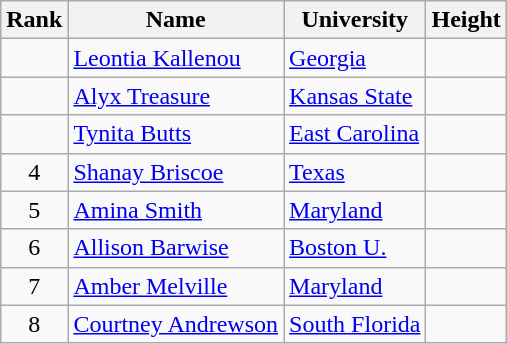<table class="wikitable sortable" style="text-align:center">
<tr>
<th>Rank</th>
<th>Name</th>
<th>University</th>
<th>Height</th>
</tr>
<tr>
<td></td>
<td align=left><a href='#'>Leontia Kallenou</a> </td>
<td align=left><a href='#'>Georgia</a></td>
<td></td>
</tr>
<tr>
<td></td>
<td align=left><a href='#'>Alyx Treasure</a></td>
<td align="left"><a href='#'>Kansas State</a></td>
<td></td>
</tr>
<tr>
<td></td>
<td align=left><a href='#'>Tynita Butts</a></td>
<td align=left><a href='#'>East Carolina</a></td>
<td></td>
</tr>
<tr>
<td>4</td>
<td align=left><a href='#'>Shanay Briscoe</a></td>
<td align="left"><a href='#'>Texas</a></td>
<td></td>
</tr>
<tr>
<td>5</td>
<td align=left><a href='#'>Amina Smith</a></td>
<td align="left"><a href='#'>Maryland</a></td>
<td></td>
</tr>
<tr>
<td>6</td>
<td align=left><a href='#'>Allison Barwise</a></td>
<td align="left"><a href='#'>Boston U.</a></td>
<td></td>
</tr>
<tr>
<td>7</td>
<td align=left><a href='#'>Amber Melville</a></td>
<td align="left"><a href='#'>Maryland</a></td>
<td></td>
</tr>
<tr>
<td>8</td>
<td align=left><a href='#'>Courtney Andrewson</a></td>
<td align="left"><a href='#'>South Florida</a></td>
<td></td>
</tr>
</table>
